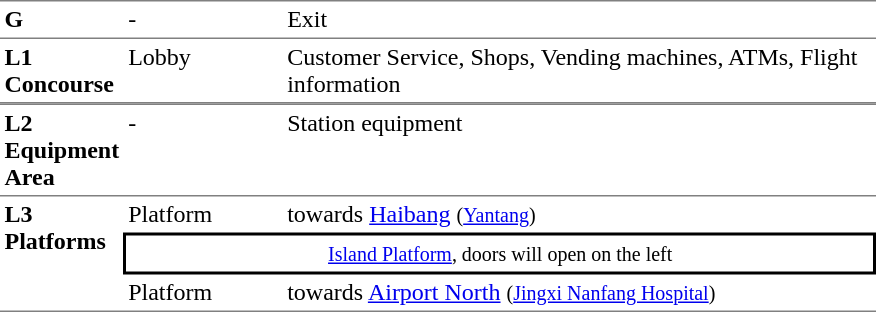<table table border=0 cellspacing=0 cellpadding=3>
<tr>
<td style="border-top:solid 1px gray;" width=50 valign=top><strong>G</strong></td>
<td style="border-top:solid 1px gray;" width=100 valign=top>-</td>
<td style="border-top:solid 1px gray;" width=390 valign=top>Exit</td>
</tr>
<tr>
<td style="border-bottom:solid 1px gray; border-top:solid 1px gray;" valign=top width=50><strong>L1<br>Concourse</strong></td>
<td style="border-bottom:solid 1px gray; border-top:solid 1px gray;" valign=top width=100>Lobby</td>
<td style="border-bottom:solid 1px gray; border-top:solid 1px gray;" valign=top width=390>Customer Service, Shops, Vending machines, ATMs, Flight information</td>
</tr>
<tr>
<td style="border-bottom:solid 1px gray; border-top:solid 1px gray;" valign=top width=50><strong>L2<br>Equipment Area</strong></td>
<td style="border-bottom:solid 1px gray; border-top:solid 1px gray;" valign=top width=100>-</td>
<td style="border-bottom:solid 1px gray; border-top:solid 1px gray;" valign=top width=390>Station equipment</td>
</tr>
<tr>
<td style="border-bottom:solid 1px gray;" rowspan=3 valign=top><strong>L3<br>Platforms</strong></td>
<td>Platform </td>
<td>  towards <a href='#'>Haibang</a> <small>(<a href='#'>Yantang</a>)</small></td>
</tr>
<tr>
<td style="border-right:solid 2px black;border-left:solid 2px black;border-top:solid 2px black;border-bottom:solid 2px black;text-align:center;" colspan=2><small><a href='#'>Island Platform</a>, doors will open on the left</small></td>
</tr>
<tr>
<td style="border-bottom:solid 1px gray;">Platform </td>
<td style="border-bottom:solid 1px gray;"> towards <a href='#'>Airport North</a> <small>(<a href='#'>Jingxi Nanfang Hospital</a>)</small> </td>
</tr>
</table>
